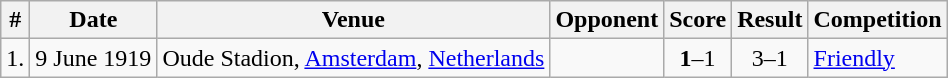<table class="wikitable">
<tr>
<th>#</th>
<th>Date</th>
<th>Venue</th>
<th>Opponent</th>
<th>Score</th>
<th>Result</th>
<th>Competition</th>
</tr>
<tr>
<td>1.</td>
<td>9 June 1919</td>
<td>Oude Stadion, <a href='#'>Amsterdam</a>, <a href='#'>Netherlands</a></td>
<td></td>
<td align="center"><strong>1</strong>–1</td>
<td align="center">3–1</td>
<td><a href='#'>Friendly</a></td>
</tr>
</table>
